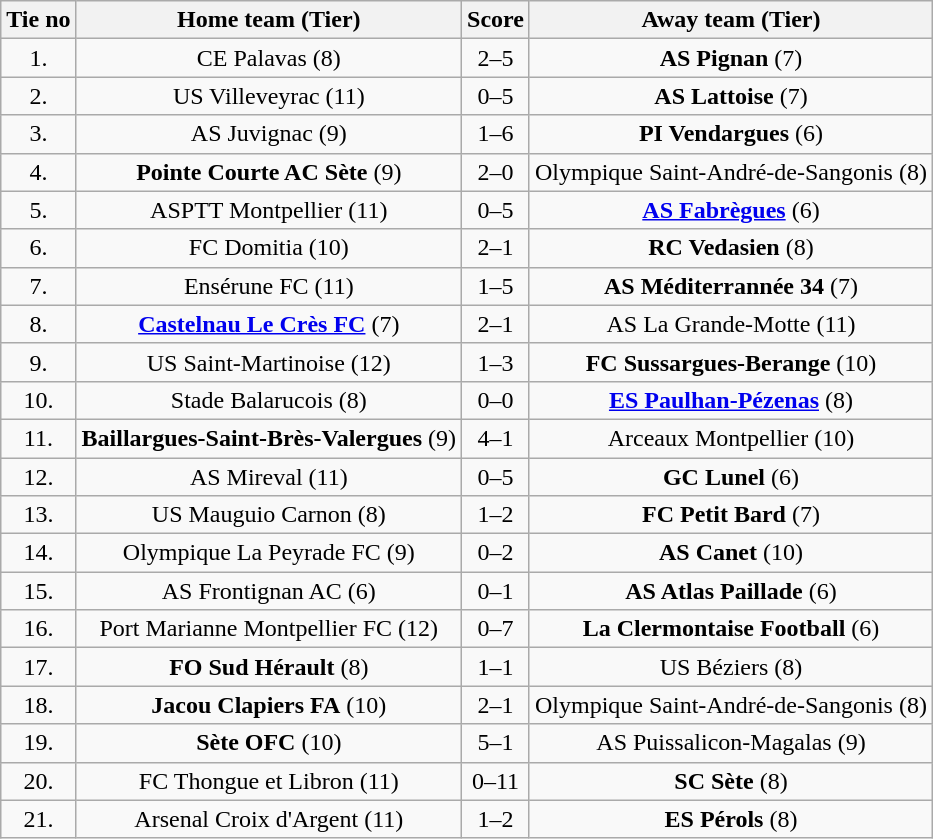<table class="wikitable" style="text-align: center">
<tr>
<th>Tie no</th>
<th>Home team (Tier)</th>
<th>Score</th>
<th>Away team (Tier)</th>
</tr>
<tr>
<td>1.</td>
<td>CE Palavas (8)</td>
<td>2–5</td>
<td><strong>AS Pignan</strong> (7)</td>
</tr>
<tr>
<td>2.</td>
<td>US Villeveyrac (11)</td>
<td>0–5</td>
<td><strong>AS Lattoise</strong> (7)</td>
</tr>
<tr>
<td>3.</td>
<td>AS Juvignac (9)</td>
<td>1–6</td>
<td><strong>PI Vendargues</strong> (6)</td>
</tr>
<tr>
<td>4.</td>
<td><strong>Pointe Courte AC Sète</strong> (9)</td>
<td>2–0</td>
<td>Olympique Saint-André-de-Sangonis (8)</td>
</tr>
<tr>
<td>5.</td>
<td>ASPTT Montpellier (11)</td>
<td>0–5</td>
<td><strong><a href='#'>AS Fabrègues</a></strong> (6)</td>
</tr>
<tr>
<td>6.</td>
<td>FC Domitia (10)</td>
<td>2–1</td>
<td><strong>RC Vedasien</strong> (8)</td>
</tr>
<tr>
<td>7.</td>
<td>Ensérune FC (11)</td>
<td>1–5</td>
<td><strong>AS Méditerrannée 34</strong> (7)</td>
</tr>
<tr>
<td>8.</td>
<td><strong><a href='#'>Castelnau Le Crès FC</a></strong> (7)</td>
<td>2–1</td>
<td>AS La Grande-Motte (11)</td>
</tr>
<tr>
<td>9.</td>
<td>US Saint-Martinoise (12)</td>
<td>1–3</td>
<td><strong>FC Sussargues-Berange</strong> (10)</td>
</tr>
<tr>
<td>10.</td>
<td>Stade Balarucois (8)</td>
<td>0–0 </td>
<td><strong><a href='#'>ES Paulhan-Pézenas</a></strong> (8)</td>
</tr>
<tr>
<td>11.</td>
<td><strong>Baillargues-Saint-Brès-Valergues</strong> (9)</td>
<td>4–1</td>
<td>Arceaux Montpellier (10)</td>
</tr>
<tr>
<td>12.</td>
<td>AS Mireval (11)</td>
<td>0–5</td>
<td><strong>GC Lunel</strong> (6)</td>
</tr>
<tr>
<td>13.</td>
<td>US Mauguio Carnon (8)</td>
<td>1–2</td>
<td><strong>FC Petit Bard</strong> (7)</td>
</tr>
<tr>
<td>14.</td>
<td>Olympique La Peyrade FC (9)</td>
<td>0–2</td>
<td><strong>AS Canet</strong> (10)</td>
</tr>
<tr>
<td>15.</td>
<td>AS Frontignan AC (6)</td>
<td>0–1</td>
<td><strong>AS Atlas Paillade</strong> (6)</td>
</tr>
<tr>
<td>16.</td>
<td>Port Marianne Montpellier FC (12)</td>
<td>0–7</td>
<td><strong>La Clermontaise Football</strong> (6)</td>
</tr>
<tr>
<td>17.</td>
<td><strong>FO Sud Hérault</strong> (8)</td>
<td>1–1 </td>
<td>US Béziers (8)</td>
</tr>
<tr>
<td>18.</td>
<td><strong>Jacou Clapiers FA</strong> (10)</td>
<td>2–1</td>
<td>Olympique Saint-André-de-Sangonis (8)</td>
</tr>
<tr>
<td>19.</td>
<td><strong>Sète OFC</strong> (10)</td>
<td>5–1</td>
<td>AS Puissalicon-Magalas (9)</td>
</tr>
<tr>
<td>20.</td>
<td>FC Thongue et Libron (11)</td>
<td>0–11</td>
<td><strong>SC Sète</strong> (8)</td>
</tr>
<tr>
<td>21.</td>
<td>Arsenal Croix d'Argent (11)</td>
<td>1–2</td>
<td><strong>ES Pérols</strong> (8)</td>
</tr>
</table>
